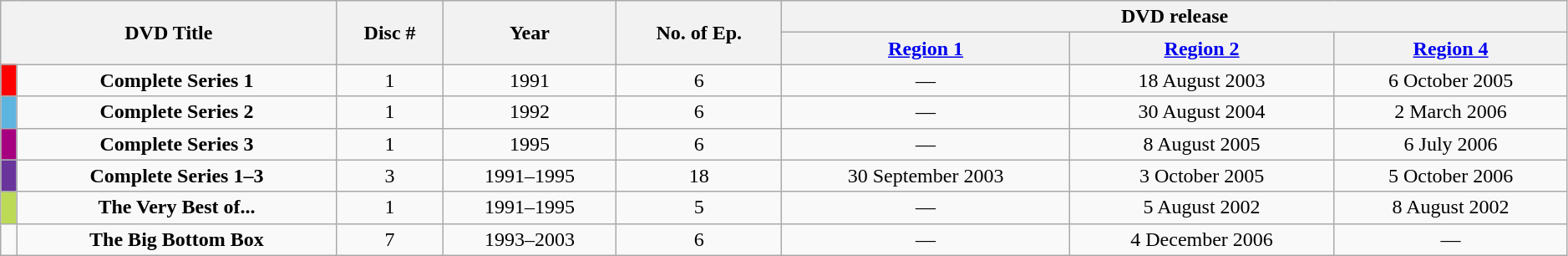<table class="wikitable"  style="width:99%; text-align:center;">
<tr>
<th colspan="2" rowspan="2">DVD Title</th>
<th rowspan="2">Disc #</th>
<th rowspan="2">Year</th>
<th rowspan="2">No. of Ep.</th>
<th colspan="3">DVD release</th>
</tr>
<tr>
<th><a href='#'>Region 1</a></th>
<th><a href='#'>Region 2</a></th>
<th><a href='#'>Region 4</a></th>
</tr>
<tr>
<td style="background:#f00;"></td>
<td><strong>Complete Series 1</strong></td>
<td>1</td>
<td>1991</td>
<td>6</td>
<td>—</td>
<td>18 August 2003</td>
<td>6 October 2005</td>
</tr>
<tr>
<td style="background:#5DB4DF;"></td>
<td><strong>Complete Series 2</strong></td>
<td>1</td>
<td>1992</td>
<td>6</td>
<td>—</td>
<td>30 August 2004</td>
<td>2 March 2006</td>
</tr>
<tr>
<td style="background:#A60080;"></td>
<td><strong>Complete Series 3</strong></td>
<td>1</td>
<td>1995</td>
<td>6</td>
<td>—</td>
<td>8 August 2005</td>
<td>6 July 2006</td>
</tr>
<tr>
<td style="background:#69359c;"></td>
<td><strong>Complete Series 1–3</strong></td>
<td>3</td>
<td>1991–1995</td>
<td>18</td>
<td>30 September 2003</td>
<td>3 October 2005</td>
<td>5 October 2006</td>
</tr>
<tr>
<td style="background:#bdda57;"></td>
<td><strong>The Very Best of...</strong></td>
<td>1</td>
<td>1991–1995</td>
<td>5</td>
<td>—</td>
<td>5 August 2002</td>
<td>8 August 2002</td>
</tr>
<tr>
<td></td>
<td><strong>The Big Bottom Box</strong></td>
<td>7</td>
<td>1993–2003</td>
<td>6</td>
<td>—</td>
<td>4 December 2006</td>
<td>—</td>
</tr>
</table>
